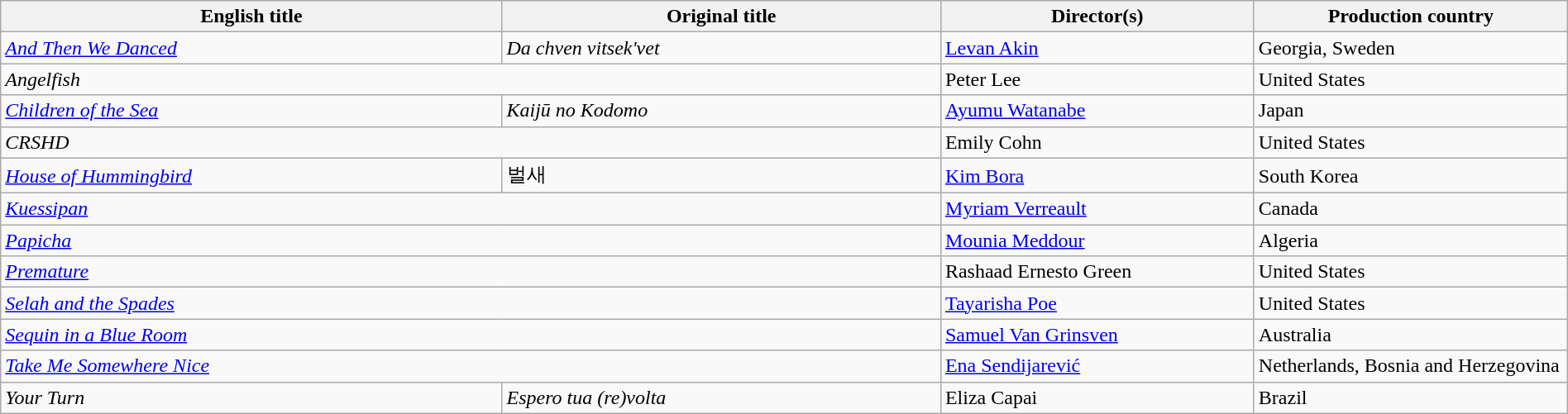<table class="wikitable" width=100%>
<tr>
<th scope="col" width="32%">English title</th>
<th scope="col" width="28%">Original title</th>
<th scope="col" width="20%">Director(s)</th>
<th scope="col" width="20%">Production country</th>
</tr>
<tr>
<td><em><a href='#'>And Then We Danced</a></em></td>
<td><em>Da chven vitsek'vet</em></td>
<td><a href='#'>Levan Akin</a></td>
<td>Georgia, Sweden</td>
</tr>
<tr>
<td colspan=2><em>Angelfish</em></td>
<td>Peter Lee</td>
<td>United States</td>
</tr>
<tr>
<td><em><a href='#'>Children of the Sea</a></em></td>
<td><em>Kaijū no Kodomo</em></td>
<td><a href='#'>Ayumu Watanabe</a></td>
<td>Japan</td>
</tr>
<tr>
<td colspan=2><em>CRSHD</em></td>
<td>Emily Cohn</td>
<td>United States</td>
</tr>
<tr>
<td><em><a href='#'>House of Hummingbird</a></em></td>
<td>벌새</td>
<td><a href='#'>Kim Bora</a></td>
<td>South Korea</td>
</tr>
<tr>
<td colspan=2><em><a href='#'>Kuessipan</a></em></td>
<td><a href='#'>Myriam Verreault</a></td>
<td>Canada</td>
</tr>
<tr>
<td colspan=2><em><a href='#'>Papicha</a></em></td>
<td><a href='#'>Mounia Meddour</a></td>
<td>Algeria</td>
</tr>
<tr>
<td colspan=2><em><a href='#'>Premature</a></em></td>
<td>Rashaad Ernesto Green</td>
<td>United States</td>
</tr>
<tr>
<td colspan=2><em><a href='#'>Selah and the Spades</a></em></td>
<td><a href='#'>Tayarisha Poe</a></td>
<td>United States</td>
</tr>
<tr>
<td colspan=2><em><a href='#'>Sequin in a Blue Room</a></em></td>
<td><a href='#'>Samuel Van Grinsven</a></td>
<td>Australia</td>
</tr>
<tr>
<td colspan=2><em><a href='#'>Take Me Somewhere Nice</a></em></td>
<td><a href='#'>Ena Sendijarević</a></td>
<td>Netherlands, Bosnia and Herzegovina</td>
</tr>
<tr>
<td><em>Your Turn</em></td>
<td><em>Espero tua (re)volta</em></td>
<td>Eliza Capai</td>
<td>Brazil</td>
</tr>
</table>
